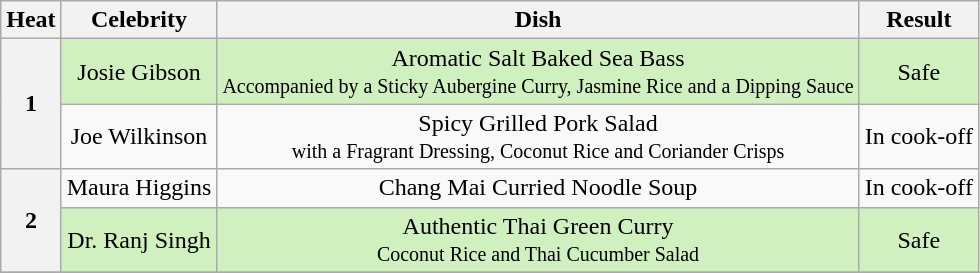<table class="wikitable" style="text-align:center;">
<tr>
<th>Heat</th>
<th>Celebrity</th>
<th>Dish</th>
<th>Result</th>
</tr>
<tr>
<th rowspan="2">1</th>
<td style="background:#d0f0c0;">Josie Gibson</td>
<td style="background:#d0f0c0;">Aromatic Salt Baked Sea Bass<br><small>Accompanied by a Sticky Aubergine Curry, Jasmine Rice and a Dipping Sauce</small></td>
<td style="background:#d0f0c0;">Safe</td>
</tr>
<tr>
<td>Joe Wilkinson</td>
<td>Spicy Grilled Pork Salad<br><small>with a Fragrant Dressing, Coconut Rice and Coriander Crisps</small></td>
<td>In cook-off</td>
</tr>
<tr>
<th rowspan="2">2</th>
<td>Maura Higgins</td>
<td>Chang Mai Curried Noodle Soup</td>
<td>In cook-off</td>
</tr>
<tr>
<td style="background:#d0f0c0;">Dr. Ranj Singh</td>
<td style="background:#d0f0c0;">Authentic Thai Green Curry<br><small>Coconut Rice and Thai Cucumber Salad</small></td>
<td style="background:#d0f0c0;">Safe</td>
</tr>
<tr>
</tr>
</table>
